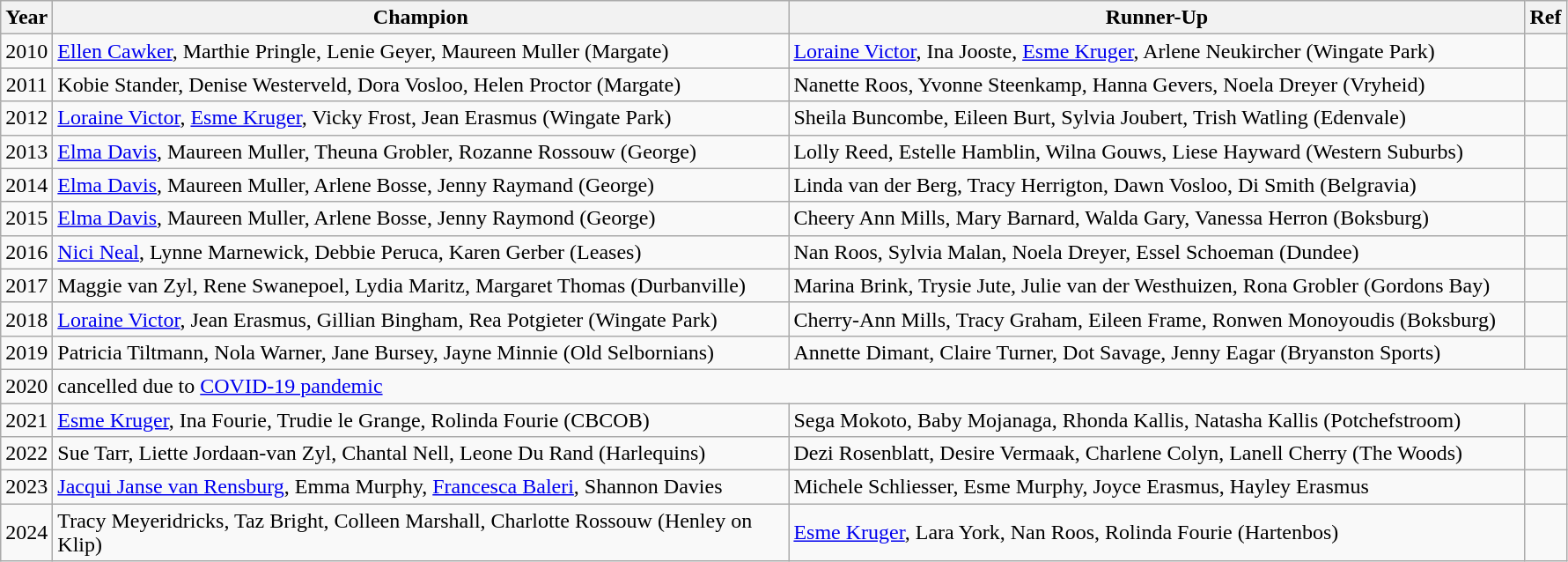<table class="sortable wikitable">
<tr>
<th width="30">Year</th>
<th width="550">Champion</th>
<th width="550">Runner-Up</th>
<th width="20">Ref</th>
</tr>
<tr>
<td align=center>2010</td>
<td><a href='#'>Ellen Cawker</a>, Marthie Pringle, Lenie Geyer, Maureen Muller (Margate)</td>
<td><a href='#'>Loraine Victor</a>, Ina Jooste, <a href='#'>Esme Kruger</a>, Arlene Neukircher (Wingate Park)</td>
<td></td>
</tr>
<tr>
<td align=center>2011</td>
<td>Kobie Stander, Denise Westerveld, Dora Vosloo, Helen Proctor (Margate)</td>
<td>Nanette Roos, Yvonne Steenkamp, Hanna Gevers, Noela Dreyer (Vryheid)</td>
<td></td>
</tr>
<tr>
<td align=center>2012</td>
<td><a href='#'>Loraine Victor</a>, <a href='#'>Esme Kruger</a>, Vicky Frost, Jean Erasmus (Wingate Park)</td>
<td>Sheila Buncombe, Eileen Burt, Sylvia Joubert, Trish Watling (Edenvale)</td>
<td></td>
</tr>
<tr>
<td align=center>2013</td>
<td><a href='#'>Elma Davis</a>, Maureen Muller, Theuna Grobler, Rozanne Rossouw (George)</td>
<td>Lolly Reed, Estelle Hamblin, Wilna Gouws, Liese Hayward (Western Suburbs)</td>
<td></td>
</tr>
<tr>
<td align=center>2014</td>
<td><a href='#'>Elma Davis</a>, Maureen Muller, Arlene Bosse, Jenny Raymand (George)</td>
<td>Linda van der Berg, Tracy Herrigton, Dawn Vosloo, Di Smith (Belgravia)</td>
<td></td>
</tr>
<tr>
<td align=center>2015</td>
<td><a href='#'>Elma Davis</a>, Maureen Muller, Arlene Bosse, Jenny Raymond (George)</td>
<td>Cheery Ann Mills, Mary Barnard, Walda Gary, Vanessa Herron (Boksburg)</td>
<td></td>
</tr>
<tr>
<td align=center>2016</td>
<td><a href='#'>Nici Neal</a>, Lynne Marnewick, Debbie Peruca, Karen Gerber (Leases)</td>
<td>Nan Roos, Sylvia Malan, Noela Dreyer, Essel Schoeman (Dundee)</td>
<td></td>
</tr>
<tr>
<td align=center>2017</td>
<td>Maggie van Zyl, Rene Swanepoel, Lydia Maritz, Margaret Thomas (Durbanville)</td>
<td>Marina Brink, Trysie Jute, Julie van der Westhuizen, Rona Grobler (Gordons Bay)</td>
<td></td>
</tr>
<tr>
<td align=center>2018</td>
<td><a href='#'>Loraine Victor</a>, Jean Erasmus, Gillian Bingham, Rea Potgieter (Wingate Park)</td>
<td>Cherry-Ann Mills, Tracy Graham, Eileen Frame, Ronwen Monoyoudis (Boksburg)</td>
<td></td>
</tr>
<tr>
<td align=center>2019</td>
<td>Patricia Tiltmann, Nola Warner, Jane Bursey, Jayne Minnie (Old Selbornians)</td>
<td>Annette Dimant, Claire Turner, Dot Savage, Jenny Eagar (Bryanston Sports)</td>
<td></td>
</tr>
<tr>
<td align=center>2020</td>
<td colspan=3>cancelled due to  <a href='#'>COVID-19 pandemic</a></td>
</tr>
<tr>
<td align=center>2021</td>
<td><a href='#'>Esme Kruger</a>, Ina Fourie, Trudie le Grange, Rolinda Fourie (CBCOB)</td>
<td>Sega Mokoto, Baby Mojanaga, Rhonda Kallis, Natasha Kallis (Potchefstroom)</td>
<td></td>
</tr>
<tr>
<td align=center>2022</td>
<td>Sue Tarr, Liette Jordaan-van Zyl, Chantal Nell, Leone Du Rand (Harlequins)</td>
<td>Dezi Rosenblatt, Desire Vermaak, Charlene Colyn, Lanell Cherry (The Woods)</td>
<td></td>
</tr>
<tr>
<td align=center>2023</td>
<td><a href='#'>Jacqui Janse van Rensburg</a>, Emma Murphy, <a href='#'>Francesca Baleri</a>, Shannon Davies</td>
<td>Michele Schliesser, Esme Murphy, Joyce Erasmus, Hayley Erasmus</td>
<td></td>
</tr>
<tr>
<td align=center>2024</td>
<td>Tracy Meyeridricks, Taz Bright, Colleen Marshall, Charlotte Rossouw (Henley on Klip)</td>
<td><a href='#'>Esme Kruger</a>, Lara York, Nan Roos, Rolinda Fourie (Hartenbos)</td>
<td></td>
</tr>
</table>
